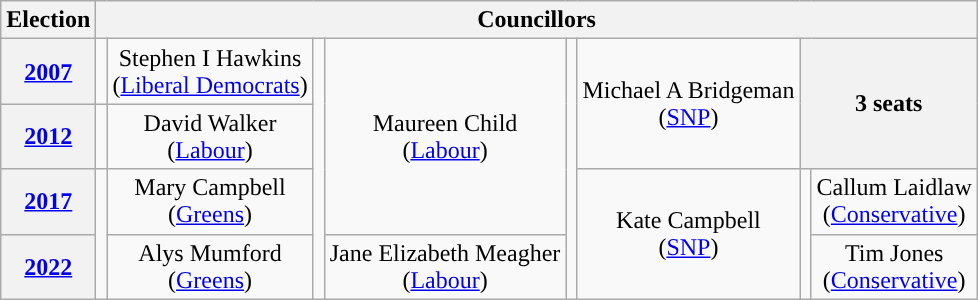<table class="wikitable" style="text-align:center">
<tr>
<th>Election</th>
<th colspan=8>Councillors</th>
</tr>
<tr>
<th><a href='#'>2007</a></th>
<td rowspan=1; style="background-color: "></td>
<td rowspan=1>Stephen I Hawkins<br>(<a href='#'>Liberal Democrats</a>)</td>
<td rowspan=4; style="background-color: "></td>
<td rowspan=3>Maureen Child<br>(<a href='#'>Labour</a>)</td>
<td rowspan=4; style="background-color: "></td>
<td rowspan=2>Michael A Bridgeman<br>(<a href='#'>SNP</a>)</td>
<th colspan=2; rowspan=2>3 seats</th>
</tr>
<tr>
<th><a href='#'>2012</a></th>
<td rowspan=1; style="background-color: "></td>
<td rowspan=1>David Walker<br>(<a href='#'>Labour</a>)</td>
</tr>
<tr>
<th><a href='#'>2017</a></th>
<td rowspan=2; style="background-color: "></td>
<td rowspan=1>Mary Campbell<br>(<a href='#'>Greens</a>)</td>
<td rowspan=2>Kate Campbell<br>(<a href='#'>SNP</a>)</td>
<td rowspan=2; style="background-color: "></td>
<td rowspan=1>Callum Laidlaw<br>(<a href='#'>Conservative</a>)</td>
</tr>
<tr>
<th><a href='#'>2022</a></th>
<td rowspan=1>Alys Mumford<br>(<a href='#'>Greens</a>)</td>
<td rowspan=1>Jane Elizabeth Meagher<br>(<a href='#'>Labour</a>)</td>
<td rowspan=1>Tim Jones<br>(<a href='#'>Conservative</a>)</td>
</tr>
</table>
